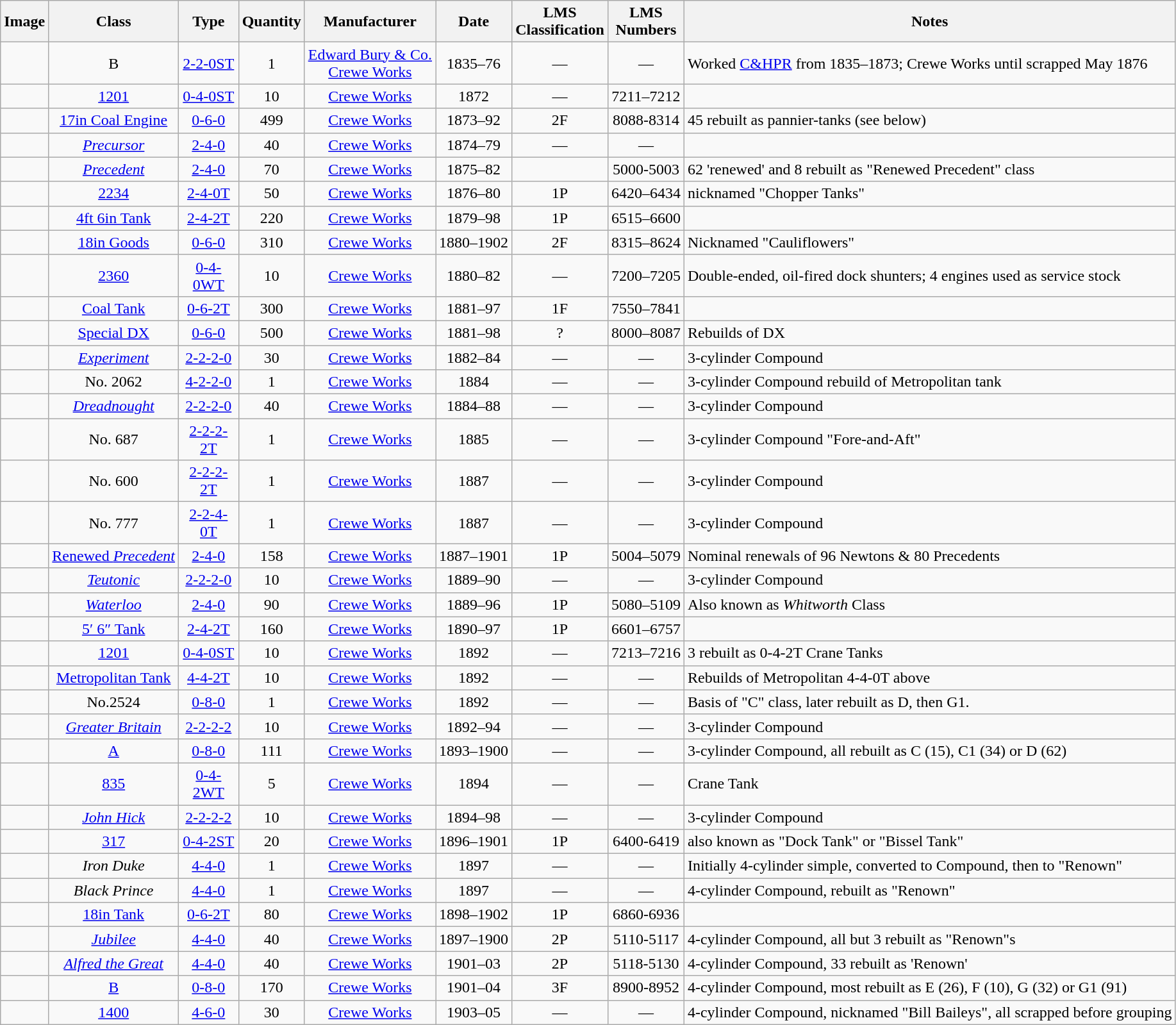<table class="wikitable" style=text-align:center>
<tr>
<th>Image</th>
<th>Class</th>
<th width=55px>Type</th>
<th>Quantity</th>
<th>Manufacturer</th>
<th>Date</th>
<th>LMS<br>Classification</th>
<th>LMS<br>Numbers</th>
<th>Notes</th>
</tr>
<tr>
<td></td>
<td>B</td>
<td><a href='#'>2-2-0ST</a></td>
<td>1</td>
<td><a href='#'>Edward Bury & Co.</a><br><a href='#'>Crewe Works</a></td>
<td>1835–76</td>
<td>—</td>
<td>—</td>
<td align=left> Worked <a href='#'>C&HPR</a> from 1835–1873; Crewe Works until scrapped May 1876</td>
</tr>
<tr>
<td></td>
<td><a href='#'>1201</a></td>
<td><a href='#'>0-4-0ST</a></td>
<td>10</td>
<td><a href='#'>Crewe Works</a></td>
<td>1872</td>
<td>—</td>
<td>7211–7212</td>
<td align=left></td>
</tr>
<tr>
<td></td>
<td><a href='#'>17in Coal Engine</a></td>
<td><a href='#'>0-6-0</a></td>
<td>499</td>
<td><a href='#'>Crewe Works</a></td>
<td>1873–92</td>
<td>2F</td>
<td>8088-8314</td>
<td align=left> 45 rebuilt as pannier-tanks (see below)</td>
</tr>
<tr>
<td></td>
<td><a href='#'><em>Precursor</em></a></td>
<td><a href='#'>2-4-0</a></td>
<td>40</td>
<td><a href='#'>Crewe Works</a></td>
<td>1874–79</td>
<td>—</td>
<td>—</td>
<td align=left></td>
</tr>
<tr>
<td></td>
<td><a href='#'><em>Precedent</em></a></td>
<td><a href='#'>2-4-0</a></td>
<td>70</td>
<td><a href='#'>Crewe Works</a></td>
<td>1875–82</td>
<td —></td>
<td>5000-5003</td>
<td align=left> 62 'renewed' and 8 rebuilt as "Renewed Precedent" class</td>
</tr>
<tr>
<td></td>
<td><a href='#'>2234</a></td>
<td><a href='#'>2-4-0T</a></td>
<td>50</td>
<td><a href='#'>Crewe Works</a></td>
<td>1876–80</td>
<td>1P</td>
<td>6420–6434</td>
<td align=left> nicknamed "Chopper Tanks"</td>
</tr>
<tr>
<td></td>
<td><a href='#'>4ft 6in Tank</a></td>
<td><a href='#'>2-4-2T</a></td>
<td>220</td>
<td><a href='#'>Crewe Works</a></td>
<td>1879–98</td>
<td>1P</td>
<td>6515–6600</td>
<td align=left></td>
</tr>
<tr>
<td></td>
<td><a href='#'>18in Goods</a></td>
<td><a href='#'>0-6-0</a></td>
<td>310</td>
<td><a href='#'>Crewe Works</a></td>
<td>1880–1902</td>
<td>2F</td>
<td>8315–8624</td>
<td align=left> Nicknamed "Cauliflowers"</td>
</tr>
<tr>
<td></td>
<td><a href='#'>2360</a></td>
<td><a href='#'>0-4-0WT</a></td>
<td>10</td>
<td><a href='#'>Crewe Works</a></td>
<td>1880–82</td>
<td>—</td>
<td>7200–7205</td>
<td align=left> Double-ended, oil-fired dock shunters; 4 engines used as service stock</td>
</tr>
<tr>
<td></td>
<td><a href='#'>Coal Tank</a></td>
<td><a href='#'>0-6-2T</a></td>
<td>300</td>
<td><a href='#'>Crewe Works</a></td>
<td>1881–97</td>
<td>1F</td>
<td>7550–7841</td>
<td align=left></td>
</tr>
<tr>
<td></td>
<td><a href='#'>Special DX</a></td>
<td><a href='#'>0-6-0</a></td>
<td>500</td>
<td><a href='#'>Crewe Works</a></td>
<td>1881–98</td>
<td>?</td>
<td>8000–8087</td>
<td align=left> Rebuilds of DX</td>
</tr>
<tr>
<td></td>
<td><a href='#'><em>Experiment</em></a></td>
<td><a href='#'>2-2-2-0</a></td>
<td>30</td>
<td><a href='#'>Crewe Works</a></td>
<td>1882–84</td>
<td>—</td>
<td>—</td>
<td align=left> 3-cylinder Compound</td>
</tr>
<tr>
<td></td>
<td>No. 2062</td>
<td><a href='#'>4-2-2-0</a></td>
<td>1</td>
<td><a href='#'>Crewe Works</a></td>
<td>1884</td>
<td>—</td>
<td>—</td>
<td align=left> 3-cylinder Compound rebuild of Metropolitan tank</td>
</tr>
<tr>
<td></td>
<td><a href='#'><em>Dreadnought</em></a></td>
<td><a href='#'>2-2-2-0</a></td>
<td>40</td>
<td><a href='#'>Crewe Works</a></td>
<td>1884–88</td>
<td>—</td>
<td>—</td>
<td align=left> 3-cylinder Compound</td>
</tr>
<tr>
<td></td>
<td>No. 687</td>
<td><a href='#'>2-2-2-2T</a></td>
<td>1</td>
<td><a href='#'>Crewe Works</a></td>
<td>1885</td>
<td>—</td>
<td>—</td>
<td align=left> 3-cylinder Compound "Fore-and-Aft"</td>
</tr>
<tr>
<td></td>
<td>No. 600</td>
<td><a href='#'>2-2-2-2T</a></td>
<td>1</td>
<td><a href='#'>Crewe Works</a></td>
<td>1887</td>
<td>—</td>
<td>—</td>
<td align=left> 3-cylinder Compound</td>
</tr>
<tr>
<td></td>
<td>No. 777</td>
<td><a href='#'>2-2-4-0T</a></td>
<td>1</td>
<td><a href='#'>Crewe Works</a></td>
<td>1887</td>
<td>—</td>
<td>—</td>
<td align=left> 3-cylinder Compound</td>
</tr>
<tr>
<td></td>
<td><a href='#'>Renewed <em>Precedent</em></a></td>
<td><a href='#'>2-4-0</a></td>
<td>158</td>
<td><a href='#'>Crewe Works</a></td>
<td>1887–1901</td>
<td>1P</td>
<td>5004–5079</td>
<td align=left> Nominal renewals of 96 Newtons & 80 Precedents</td>
</tr>
<tr>
<td></td>
<td><a href='#'><em>Teutonic</em></a></td>
<td><a href='#'>2-2-2-0</a></td>
<td>10</td>
<td><a href='#'>Crewe Works</a></td>
<td>1889–90</td>
<td>—</td>
<td>—</td>
<td align=left> 3-cylinder Compound</td>
</tr>
<tr>
<td></td>
<td><a href='#'><em>Waterloo</em></a></td>
<td><a href='#'>2-4-0</a></td>
<td>90</td>
<td><a href='#'>Crewe Works</a></td>
<td>1889–96</td>
<td>1P</td>
<td>5080–5109</td>
<td align=left> Also known as <em>Whitworth</em> Class</td>
</tr>
<tr>
<td></td>
<td><a href='#'>5′ 6″ Tank</a></td>
<td><a href='#'>2-4-2T</a></td>
<td>160</td>
<td><a href='#'>Crewe Works</a></td>
<td>1890–97</td>
<td>1P</td>
<td>6601–6757</td>
<td align=left></td>
</tr>
<tr>
<td></td>
<td><a href='#'>1201</a></td>
<td><a href='#'>0-4-0ST</a></td>
<td>10</td>
<td><a href='#'>Crewe Works</a></td>
<td>1892</td>
<td>—</td>
<td>7213–7216</td>
<td align=left> 3 rebuilt as 0-4-2T Crane Tanks</td>
</tr>
<tr>
<td></td>
<td><a href='#'>Metropolitan Tank</a></td>
<td><a href='#'>4-4-2T</a></td>
<td>10</td>
<td><a href='#'>Crewe Works</a></td>
<td>1892</td>
<td>—</td>
<td>—</td>
<td align=left> Rebuilds of Metropolitan 4-4-0T above</td>
</tr>
<tr>
<td></td>
<td>No.2524</td>
<td><a href='#'>0-8-0</a></td>
<td>1</td>
<td><a href='#'>Crewe Works</a></td>
<td>1892</td>
<td>—</td>
<td>—</td>
<td align=left> Basis of "C" class, later rebuilt as D, then G1.</td>
</tr>
<tr>
<td></td>
<td><a href='#'><em>Greater Britain</em></a></td>
<td><a href='#'>2-2-2-2</a></td>
<td>10</td>
<td><a href='#'>Crewe Works</a></td>
<td>1892–94</td>
<td>—</td>
<td>—</td>
<td align=left> 3-cylinder Compound</td>
</tr>
<tr>
<td></td>
<td><a href='#'>A</a></td>
<td><a href='#'>0-8-0</a></td>
<td>111</td>
<td><a href='#'>Crewe Works</a></td>
<td>1893–1900</td>
<td>—</td>
<td>—</td>
<td align=left> 3-cylinder Compound, all rebuilt as C (15), C1 (34) or D (62)</td>
</tr>
<tr>
<td></td>
<td><a href='#'>835</a></td>
<td><a href='#'>0-4-2WT</a></td>
<td>5</td>
<td><a href='#'>Crewe Works</a></td>
<td>1894</td>
<td>—</td>
<td>—</td>
<td align=left> Crane Tank</td>
</tr>
<tr>
<td></td>
<td><a href='#'><em>John Hick</em></a></td>
<td><a href='#'>2-2-2-2</a></td>
<td>10</td>
<td><a href='#'>Crewe Works</a></td>
<td>1894–98</td>
<td>—</td>
<td>—</td>
<td align=left> 3-cylinder Compound</td>
</tr>
<tr>
<td></td>
<td><a href='#'>317</a></td>
<td><a href='#'>0-4-2ST</a></td>
<td>20</td>
<td><a href='#'>Crewe Works</a></td>
<td>1896–1901</td>
<td>1P</td>
<td>6400-6419</td>
<td align=left> also known as "Dock Tank" or "Bissel Tank"</td>
</tr>
<tr>
<td></td>
<td><em>Iron Duke</em></td>
<td><a href='#'>4-4-0</a></td>
<td>1</td>
<td><a href='#'>Crewe Works</a></td>
<td>1897</td>
<td>—</td>
<td>—</td>
<td align=left> Initially 4-cylinder simple, converted to Compound, then to "Renown"</td>
</tr>
<tr>
<td></td>
<td><em>Black Prince</em></td>
<td><a href='#'>4-4-0</a></td>
<td>1</td>
<td><a href='#'>Crewe Works</a></td>
<td>1897</td>
<td>—</td>
<td>—</td>
<td align=left> 4-cylinder Compound, rebuilt as "Renown"</td>
</tr>
<tr>
<td></td>
<td><a href='#'>18in Tank</a></td>
<td><a href='#'>0-6-2T</a></td>
<td>80</td>
<td><a href='#'>Crewe Works</a></td>
<td>1898–1902</td>
<td>1P</td>
<td>6860-6936</td>
<td align=left></td>
</tr>
<tr>
<td></td>
<td><a href='#'><em>Jubilee</em></a></td>
<td><a href='#'>4-4-0</a></td>
<td>40</td>
<td><a href='#'>Crewe Works</a></td>
<td>1897–1900</td>
<td>2P</td>
<td>5110-5117</td>
<td align=left> 4-cylinder Compound, all but 3 rebuilt as "Renown"s</td>
</tr>
<tr>
<td></td>
<td><a href='#'><em>Alfred the Great</em></a></td>
<td><a href='#'>4-4-0</a></td>
<td>40</td>
<td><a href='#'>Crewe Works</a></td>
<td>1901–03</td>
<td>2P</td>
<td>5118-5130</td>
<td align=left> 4-cylinder Compound, 33 rebuilt as 'Renown'</td>
</tr>
<tr>
<td></td>
<td><a href='#'>B</a></td>
<td><a href='#'>0-8-0</a></td>
<td>170</td>
<td><a href='#'>Crewe Works</a></td>
<td>1901–04</td>
<td>3F</td>
<td>8900-8952</td>
<td align=left> 4-cylinder Compound, most rebuilt as E (26), F (10), G (32) or G1 (91)</td>
</tr>
<tr>
<td></td>
<td><a href='#'>1400</a></td>
<td><a href='#'>4-6-0</a></td>
<td>30</td>
<td><a href='#'>Crewe Works</a></td>
<td>1903–05</td>
<td>—</td>
<td>—</td>
<td align=left> 4-cylinder Compound, nicknamed "Bill Baileys", all scrapped before grouping</td>
</tr>
</table>
